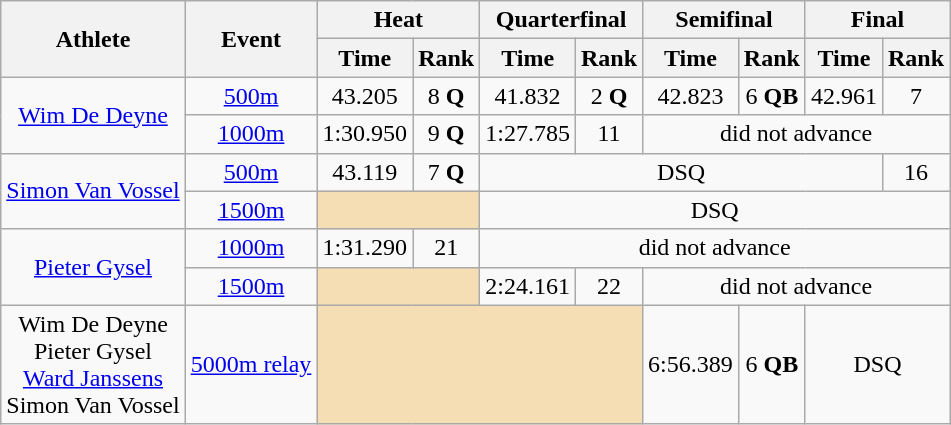<table class="wikitable" style="text-align:center">
<tr>
<th rowspan="2">Athlete</th>
<th rowspan="2">Event</th>
<th colspan="2">Heat</th>
<th colspan="2">Quarterfinal</th>
<th colspan="2">Semifinal</th>
<th colspan="2">Final</th>
</tr>
<tr>
<th>Time</th>
<th>Rank</th>
<th>Time</th>
<th>Rank</th>
<th>Time</th>
<th>Rank</th>
<th>Time</th>
<th>Rank</th>
</tr>
<tr>
<td rowspan=2><a href='#'>Wim De Deyne</a></td>
<td><a href='#'>500m</a></td>
<td align="center">43.205</td>
<td align="center">8 <strong>Q</strong></td>
<td align="center">41.832</td>
<td align="center">2 <strong>Q</strong></td>
<td align="center">42.823</td>
<td align="center">6 <strong>QB</strong></td>
<td align="center">42.961</td>
<td align="center">7</td>
</tr>
<tr>
<td><a href='#'>1000m</a></td>
<td align="center">1:30.950</td>
<td align="center">9 <strong>Q</strong></td>
<td align="center">1:27.785</td>
<td align="center">11</td>
<td colspan=4>did not advance</td>
</tr>
<tr>
<td rowspan=2><a href='#'>Simon Van Vossel</a></td>
<td><a href='#'>500m</a></td>
<td align="center">43.119</td>
<td align="center">7 <strong>Q</strong></td>
<td colspan=5 align="center">DSQ</td>
<td align="center">16</td>
</tr>
<tr>
<td><a href='#'>1500m</a></td>
<td colspan=2 bgcolor="wheat"></td>
<td colspan=6>DSQ</td>
</tr>
<tr>
<td rowspan=2><a href='#'>Pieter Gysel</a></td>
<td><a href='#'>1000m</a></td>
<td align="center">1:31.290</td>
<td align="center">21</td>
<td colspan=6>did not advance</td>
</tr>
<tr>
<td><a href='#'>1500m</a></td>
<td colspan=2 bgcolor="wheat"></td>
<td align="center">2:24.161</td>
<td align="center">22</td>
<td colspan=4>did not advance</td>
</tr>
<tr>
<td>Wim De Deyne<br>Pieter Gysel<br><a href='#'>Ward Janssens</a><br>Simon Van Vossel</td>
<td><a href='#'>5000m relay</a></td>
<td colspan=4 bgcolor="wheat"></td>
<td align="center">6:56.389</td>
<td align="center">6 <strong>QB</strong></td>
<td colspan=2 align="center">DSQ</td>
</tr>
</table>
